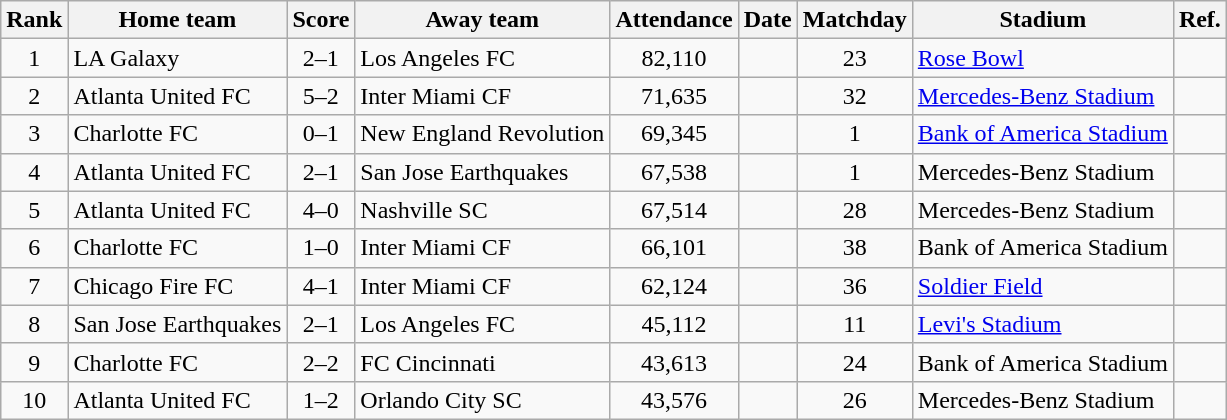<table class="wikitable sortable" style=text-align:center>
<tr>
<th>Rank</th>
<th>Home team</th>
<th>Score</th>
<th>Away team</th>
<th>Attendance</th>
<th>Date</th>
<th>Matchday</th>
<th>Stadium</th>
<th>Ref.</th>
</tr>
<tr>
<td>1</td>
<td align=left>LA Galaxy</td>
<td>2–1</td>
<td align=left>Los Angeles FC</td>
<td>82,110</td>
<td align=left></td>
<td>23</td>
<td align=left><a href='#'>Rose Bowl</a></td>
<td></td>
</tr>
<tr>
<td>2</td>
<td align=left>Atlanta United FC</td>
<td>5–2</td>
<td align=left>Inter Miami CF</td>
<td>71,635</td>
<td align=left></td>
<td>32</td>
<td align=left><a href='#'>Mercedes-Benz Stadium</a></td>
<td></td>
</tr>
<tr>
<td>3</td>
<td align=left>Charlotte FC</td>
<td>0–1</td>
<td align=left>New England Revolution</td>
<td>69,345</td>
<td align=left></td>
<td>1</td>
<td align=left><a href='#'>Bank of America Stadium</a></td>
<td></td>
</tr>
<tr>
<td>4</td>
<td align=left>Atlanta United FC</td>
<td>2–1</td>
<td align=left>San Jose Earthquakes</td>
<td>67,538</td>
<td align=left></td>
<td>1</td>
<td align=left>Mercedes-Benz Stadium</td>
<td></td>
</tr>
<tr>
<td>5</td>
<td align=left>Atlanta United FC</td>
<td>4–0</td>
<td align=left>Nashville SC</td>
<td>67,514</td>
<td align=left></td>
<td>28</td>
<td align=left>Mercedes-Benz Stadium</td>
<td></td>
</tr>
<tr>
<td>6</td>
<td align=left>Charlotte FC</td>
<td>1–0</td>
<td align=left>Inter Miami CF</td>
<td>66,101</td>
<td align=left></td>
<td>38</td>
<td align=left>Bank of America Stadium</td>
<td></td>
</tr>
<tr>
<td>7</td>
<td align=left>Chicago Fire FC</td>
<td>4–1</td>
<td align=left>Inter Miami CF</td>
<td>62,124</td>
<td align=left></td>
<td>36</td>
<td align=left><a href='#'>Soldier Field</a></td>
<td></td>
</tr>
<tr>
<td>8</td>
<td align=left>San Jose Earthquakes</td>
<td>2–1</td>
<td align=left>Los Angeles FC</td>
<td>45,112</td>
<td align=left></td>
<td>11</td>
<td align=left><a href='#'>Levi's Stadium</a></td>
<td></td>
</tr>
<tr>
<td>9</td>
<td align=left>Charlotte FC</td>
<td>2–2</td>
<td align=left>FC Cincinnati</td>
<td>43,613</td>
<td align=left></td>
<td>24</td>
<td align=left>Bank of America Stadium</td>
<td></td>
</tr>
<tr>
<td>10</td>
<td align=left>Atlanta United FC</td>
<td>1–2</td>
<td align=left>Orlando City SC</td>
<td>43,576</td>
<td align=left></td>
<td>26</td>
<td align=left>Mercedes-Benz Stadium</td>
<td></td>
</tr>
</table>
